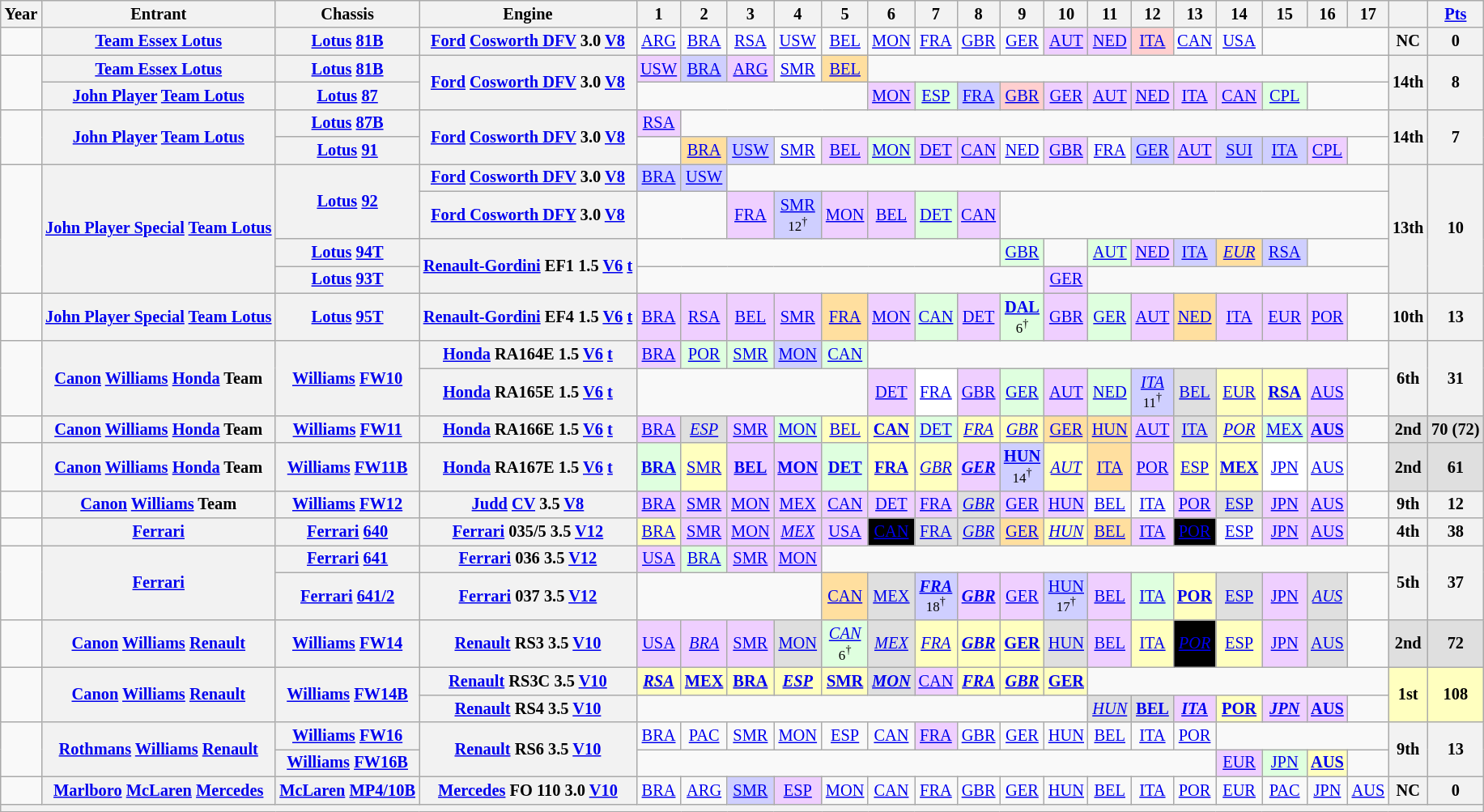<table class="wikitable" style="text-align:center; font-size:85%">
<tr>
<th>Year</th>
<th>Entrant</th>
<th>Chassis</th>
<th>Engine</th>
<th>1</th>
<th>2</th>
<th>3</th>
<th>4</th>
<th>5</th>
<th>6</th>
<th>7</th>
<th>8</th>
<th>9</th>
<th>10</th>
<th>11</th>
<th>12</th>
<th>13</th>
<th>14</th>
<th>15</th>
<th>16</th>
<th>17</th>
<th></th>
<th><a href='#'>Pts</a></th>
</tr>
<tr>
<td></td>
<th nowrap><a href='#'>Team Essex Lotus</a></th>
<th nowrap><a href='#'>Lotus</a> <a href='#'>81B</a></th>
<th nowrap><a href='#'>Ford</a> <a href='#'>Cosworth DFV</a> 3.0 <a href='#'>V8</a></th>
<td><a href='#'>ARG</a></td>
<td><a href='#'>BRA</a></td>
<td><a href='#'>RSA</a></td>
<td><a href='#'>USW</a></td>
<td><a href='#'>BEL</a></td>
<td><a href='#'>MON</a></td>
<td><a href='#'>FRA</a></td>
<td><a href='#'>GBR</a></td>
<td><a href='#'>GER</a></td>
<td style="background:#efcfff;"><a href='#'>AUT</a><br></td>
<td style="background:#efcfff;"><a href='#'>NED</a><br></td>
<td style="background:#ffcfcf;"><a href='#'>ITA</a><br></td>
<td><a href='#'>CAN</a></td>
<td><a href='#'>USA</a></td>
<td colspan=3></td>
<th>NC</th>
<th>0</th>
</tr>
<tr>
<td rowspan=2></td>
<th nowrap><a href='#'>Team Essex Lotus</a></th>
<th nowrap><a href='#'>Lotus</a> <a href='#'>81B</a></th>
<th rowspan=2 nowrap><a href='#'>Ford</a> <a href='#'>Cosworth DFV</a> 3.0 <a href='#'>V8</a></th>
<td style="background:#efcfff;"><a href='#'>USW</a><br></td>
<td style="background:#cfcfff;"><a href='#'>BRA</a><br></td>
<td style="background:#efcfff;"><a href='#'>ARG</a><br></td>
<td><a href='#'>SMR</a><br></td>
<td style="background:#ffdf9f;"><a href='#'>BEL</a><br></td>
<td colspan=12></td>
<th rowspan=2>14th</th>
<th rowspan=2>8</th>
</tr>
<tr>
<th nowrap><a href='#'>John Player</a> <a href='#'>Team Lotus</a></th>
<th nowrap><a href='#'>Lotus</a> <a href='#'>87</a></th>
<td colspan=5></td>
<td style="background:#efcfff;"><a href='#'>MON</a><br></td>
<td style="background:#dfffdf;"><a href='#'>ESP</a><br></td>
<td style="background:#cfcfff;"><a href='#'>FRA</a><br></td>
<td style="background:#ffcfcf;"><a href='#'>GBR</a><br></td>
<td style="background:#efcfff;"><a href='#'>GER</a><br></td>
<td style="background:#efcfff;"><a href='#'>AUT</a><br></td>
<td style="background:#efcfff;"><a href='#'>NED</a><br></td>
<td style="background:#efcfff;"><a href='#'>ITA</a><br></td>
<td style="background:#efcfff;"><a href='#'>CAN</a><br></td>
<td style="background:#dfffdf;"><a href='#'>CPL</a><br></td>
<td colspan=2></td>
</tr>
<tr>
<td rowspan=2></td>
<th rowspan=2 nowrap><a href='#'>John Player</a> <a href='#'>Team Lotus</a></th>
<th nowrap><a href='#'>Lotus</a> <a href='#'>87B</a></th>
<th rowspan=2 nowrap><a href='#'>Ford</a> <a href='#'>Cosworth DFV</a> 3.0 <a href='#'>V8</a></th>
<td style="background:#efcfff;"><a href='#'>RSA</a><br></td>
<td colspan=16></td>
<th rowspan=2>14th</th>
<th rowspan=2>7</th>
</tr>
<tr>
<th nowrap><a href='#'>Lotus</a> <a href='#'>91</a></th>
<td></td>
<td style="background:#ffdf9f;"><a href='#'>BRA</a><br></td>
<td style="background:#cfcfff;"><a href='#'>USW</a><br></td>
<td><a href='#'>SMR</a></td>
<td style="background:#efcfff;"><a href='#'>BEL</a><br></td>
<td style="background:#dfffdf;"><a href='#'>MON</a><br></td>
<td style="background:#efcfff;"><a href='#'>DET</a><br></td>
<td style="background:#efcfff;"><a href='#'>CAN</a><br></td>
<td><a href='#'>NED</a></td>
<td style="background:#efcfff;"><a href='#'>GBR</a><br></td>
<td><a href='#'>FRA</a></td>
<td style="background:#cfcfff;"><a href='#'>GER</a><br></td>
<td style="background:#efcfff;"><a href='#'>AUT</a><br></td>
<td style="background:#cfcfff;"><a href='#'>SUI</a><br></td>
<td style="background:#cfcfff;"><a href='#'>ITA</a><br></td>
<td style="background:#efcfff;"><a href='#'>CPL</a><br></td>
<td></td>
</tr>
<tr>
<td rowspan=4></td>
<th rowspan=4 nowrap><a href='#'>John Player Special</a> <a href='#'>Team Lotus</a></th>
<th rowspan=2 nowrap><a href='#'>Lotus</a> <a href='#'>92</a></th>
<th nowrap><a href='#'>Ford</a> <a href='#'>Cosworth DFV</a> 3.0 <a href='#'>V8</a></th>
<td style="background:#cfcfff;"><a href='#'>BRA</a><br></td>
<td style="background:#cfcfff;"><a href='#'>USW</a><br></td>
<td colspan=15></td>
<th rowspan=4>13th</th>
<th rowspan=4>10</th>
</tr>
<tr>
<th nowrap><a href='#'>Ford Cosworth DFY</a> 3.0 <a href='#'>V8</a></th>
<td colspan=2></td>
<td style="background:#efcfff;"><a href='#'>FRA</a><br></td>
<td style="background:#cfcfff;"><a href='#'>SMR</a><br><small>12<sup>†</sup></small></td>
<td style="background:#efcfff;"><a href='#'>MON</a><br></td>
<td style="background:#efcfff;"><a href='#'>BEL</a><br></td>
<td style="background:#dfffdf;"><a href='#'>DET</a><br></td>
<td style="background:#efcfff;"><a href='#'>CAN</a><br></td>
<td colspan=9></td>
</tr>
<tr>
<th nowrap><a href='#'>Lotus</a> <a href='#'>94T</a></th>
<th rowspan=2 nowrap><a href='#'>Renault-Gordini</a> EF1 1.5 <a href='#'>V6</a> <a href='#'>t</a></th>
<td colspan=8></td>
<td style="background:#dfffdf;"><a href='#'>GBR</a><br></td>
<td></td>
<td style="background:#dfffdf;"><a href='#'>AUT</a><br></td>
<td style="background:#efcfff;"><a href='#'>NED</a><br></td>
<td style="background:#cfcfff;"><a href='#'>ITA</a><br></td>
<td style="background:#ffdf9f;"><em><a href='#'>EUR</a></em><br></td>
<td style="background:#cfcfff;"><a href='#'>RSA</a><br></td>
<td colspan=2></td>
</tr>
<tr>
<th nowrap><a href='#'>Lotus</a> <a href='#'>93T</a></th>
<td colspan=9></td>
<td style="background:#efcfff;"><a href='#'>GER</a><br></td>
<td colspan=7></td>
</tr>
<tr>
<td></td>
<th nowrap><a href='#'>John Player Special</a> <a href='#'>Team Lotus</a></th>
<th nowrap><a href='#'>Lotus</a> <a href='#'>95T</a></th>
<th nowrap><a href='#'>Renault-Gordini</a> EF4 1.5 <a href='#'>V6</a> <a href='#'>t</a></th>
<td style="background:#efcfff;"><a href='#'>BRA</a><br></td>
<td style="background:#efcfff;"><a href='#'>RSA</a><br></td>
<td style="background:#efcfff;"><a href='#'>BEL</a><br></td>
<td style="background:#efcfff;"><a href='#'>SMR</a><br></td>
<td style="background:#ffdf9f;"><a href='#'>FRA</a><br></td>
<td style="background:#efcfff;"><a href='#'>MON</a><br></td>
<td style="background:#dfffdf;"><a href='#'>CAN</a><br></td>
<td style="background:#efcfff;"><a href='#'>DET</a><br></td>
<td style="background:#dfffdf;"><strong><a href='#'>DAL</a></strong><br><small>6<sup>†</sup></small></td>
<td style="background:#efcfff;"><a href='#'>GBR</a><br></td>
<td style="background:#dfffdf;"><a href='#'>GER</a><br></td>
<td style="background:#efcfff;"><a href='#'>AUT</a><br></td>
<td style="background:#ffdf9f;"><a href='#'>NED</a><br></td>
<td style="background:#efcfff;"><a href='#'>ITA</a><br></td>
<td style="background:#efcfff;"><a href='#'>EUR</a><br></td>
<td style="background:#efcfff;"><a href='#'>POR</a><br></td>
<td></td>
<th>10th</th>
<th>13</th>
</tr>
<tr>
<td rowspan=2></td>
<th rowspan=2 nowrap><a href='#'>Canon</a> <a href='#'>Williams</a> <a href='#'>Honda</a> Team</th>
<th rowspan=2 nowrap><a href='#'>Williams</a> <a href='#'>FW10</a></th>
<th nowrap><a href='#'>Honda</a> RA164E 1.5 <a href='#'>V6</a> <a href='#'>t</a></th>
<td style="background:#efcfff;"><a href='#'>BRA</a><br></td>
<td style="background:#dfffdf;"><a href='#'>POR</a><br></td>
<td style="background:#dfffdf;"><a href='#'>SMR</a><br></td>
<td style="background:#cfcfff;"><a href='#'>MON</a><br></td>
<td style="background:#dfffdf;"><a href='#'>CAN</a><br></td>
<td colspan=12></td>
<th rowspan=2>6th</th>
<th rowspan=2>31</th>
</tr>
<tr>
<th nowrap><a href='#'>Honda</a> RA165E 1.5 <a href='#'>V6</a> <a href='#'>t</a></th>
<td colspan=5></td>
<td style="background:#efcfff;"><a href='#'>DET</a><br></td>
<td style="background:#ffffff;"><a href='#'>FRA</a><br></td>
<td style="background:#efcfff;"><a href='#'>GBR</a><br></td>
<td style="background:#dfffdf;"><a href='#'>GER</a><br></td>
<td style="background:#efcfff;"><a href='#'>AUT</a><br></td>
<td style="background:#dfffdf;"><a href='#'>NED</a><br></td>
<td style="background:#cfcfff;"><em><a href='#'>ITA</a></em><br><small>11<sup>†</sup></small></td>
<td style="background:#dfdfdf;"><a href='#'>BEL</a><br></td>
<td style="background:#ffffbf;"><a href='#'>EUR</a><br></td>
<td style="background:#ffffbf;"><strong><a href='#'>RSA</a></strong><br></td>
<td style="background:#efcfff;"><a href='#'>AUS</a><br></td>
<td></td>
</tr>
<tr>
<td></td>
<th nowrap><a href='#'>Canon</a> <a href='#'>Williams</a> <a href='#'>Honda</a> Team</th>
<th nowrap><a href='#'>Williams</a> <a href='#'>FW11</a></th>
<th nowrap><a href='#'>Honda</a> RA166E 1.5 <a href='#'>V6</a> <a href='#'>t</a></th>
<td style="background:#efcfff;"><a href='#'>BRA</a><br></td>
<td style="background:#dfdfdf;"><em><a href='#'>ESP</a></em><br></td>
<td style="background:#efcfff;"><a href='#'>SMR</a><br></td>
<td style="background:#dfffdf;"><a href='#'>MON</a><br></td>
<td style="background:#ffffbf;"><a href='#'>BEL</a><br></td>
<td style="background:#ffffbf;"><strong><a href='#'>CAN</a></strong><br></td>
<td style="background:#dfffdf;"><a href='#'>DET</a><br></td>
<td style="background:#ffffbf;"><em><a href='#'>FRA</a></em><br></td>
<td style="background:#ffffbf;"><em><a href='#'>GBR</a></em><br></td>
<td style="background:#ffdf9f;"><a href='#'>GER</a><br></td>
<td style="background:#ffdf9f;"><a href='#'>HUN</a><br></td>
<td style="background:#efcfff;"><a href='#'>AUT</a><br></td>
<td style="background:#dfdfdf;"><a href='#'>ITA</a><br></td>
<td style="background:#ffffbf;"><em><a href='#'>POR</a></em><br></td>
<td style="background:#dfffdf;"><a href='#'>MEX</a><br></td>
<td style="background:#efcfff;"><strong><a href='#'>AUS</a></strong><br></td>
<td></td>
<td style="background:#dfdfdf;"><strong>2nd</strong></td>
<td style="background:#dfdfdf;"><strong>70 (72)</strong></td>
</tr>
<tr>
<td></td>
<th nowrap><a href='#'>Canon</a> <a href='#'>Williams</a> <a href='#'>Honda</a> Team</th>
<th nowrap><a href='#'>Williams</a> <a href='#'>FW11B</a></th>
<th nowrap><a href='#'>Honda</a> RA167E 1.5 <a href='#'>V6</a> <a href='#'>t</a></th>
<td style="background:#dfffdf;"><strong><a href='#'>BRA</a></strong><br></td>
<td style="background:#ffffbf;"><a href='#'>SMR</a><br></td>
<td style="background:#efcfff;"><strong><a href='#'>BEL</a></strong><br></td>
<td style="background:#efcfff;"><strong><a href='#'>MON</a></strong><br></td>
<td style="background:#dfffdf;"><strong><a href='#'>DET</a></strong><br></td>
<td style="background:#ffffbf;"><strong><a href='#'>FRA</a></strong><br></td>
<td style="background:#ffffbf;"><em><a href='#'>GBR</a></em><br></td>
<td style="background:#efcfff;"><strong><em><a href='#'>GER</a></em></strong><br></td>
<td style="background:#cfcfff;"><strong><a href='#'>HUN</a></strong><br><small>14<sup>†</sup></small></td>
<td style="background:#ffffbf;"><em><a href='#'>AUT</a></em><br></td>
<td style="background:#ffdf9f;"><a href='#'>ITA</a><br></td>
<td style="background:#efcfff;"><a href='#'>POR</a><br></td>
<td style="background:#ffffbf;"><a href='#'>ESP</a><br></td>
<td style="background:#ffffbf;"><strong><a href='#'>MEX</a></strong><br></td>
<td style="background:#ffffff;"><a href='#'>JPN</a><br></td>
<td><a href='#'>AUS</a></td>
<td></td>
<td style="background:#dfdfdf;"><strong>2nd</strong></td>
<td style="background:#dfdfdf;"><strong>61</strong></td>
</tr>
<tr>
<td></td>
<th nowrap><a href='#'>Canon</a> <a href='#'>Williams</a> Team</th>
<th nowrap><a href='#'>Williams</a> <a href='#'>FW12</a></th>
<th nowrap><a href='#'>Judd</a> <a href='#'>CV</a> 3.5 <a href='#'>V8</a></th>
<td style="background:#efcfff;"><a href='#'>BRA</a><br></td>
<td style="background:#efcfff;"><a href='#'>SMR</a><br></td>
<td style="background:#efcfff;"><a href='#'>MON</a><br></td>
<td style="background:#efcfff;"><a href='#'>MEX</a><br></td>
<td style="background:#efcfff;"><a href='#'>CAN</a><br></td>
<td style="background:#efcfff;"><a href='#'>DET</a><br></td>
<td style="background:#efcfff;"><a href='#'>FRA</a><br></td>
<td style="background:#dfdfdf;"><em><a href='#'>GBR</a></em><br></td>
<td style="background:#efcfff;"><a href='#'>GER</a><br></td>
<td style="background:#efcfff;"><a href='#'>HUN</a><br></td>
<td><a href='#'>BEL</a></td>
<td><a href='#'>ITA</a></td>
<td style="background:#efcfff;"><a href='#'>POR</a><br></td>
<td style="background:#dfdfdf;"><a href='#'>ESP</a><br></td>
<td style="background:#efcfff;"><a href='#'>JPN</a><br></td>
<td style="background:#efcfff;"><a href='#'>AUS</a><br></td>
<td></td>
<th>9th</th>
<th>12</th>
</tr>
<tr>
<td></td>
<th nowrap><a href='#'>Ferrari</a></th>
<th nowrap><a href='#'>Ferrari</a> <a href='#'>640</a></th>
<th nowrap><a href='#'>Ferrari</a> 035/5 3.5 <a href='#'>V12</a></th>
<td style="background:#ffffbf;"><a href='#'>BRA</a><br></td>
<td style="background:#efcfff;"><a href='#'>SMR</a><br></td>
<td style="background:#efcfff;"><a href='#'>MON</a><br></td>
<td style="background:#efcfff;"><em><a href='#'>MEX</a></em><br></td>
<td style="background:#efcfff;"><a href='#'>USA</a><br></td>
<td style="background:#000; color:white;"><a href='#'><span>CAN</span></a><br></td>
<td style="background:#dfdfdf;"><a href='#'>FRA</a><br></td>
<td style="background:#dfdfdf;"><em><a href='#'>GBR</a></em><br></td>
<td style="background:#ffdf9f;"><a href='#'>GER</a><br></td>
<td style="background:#ffffbf;"><em><a href='#'>HUN</a></em><br></td>
<td style="background:#ffdf9f;"><a href='#'>BEL</a><br></td>
<td style="background:#efcfff;"><a href='#'>ITA</a><br></td>
<td style="background:#000; color:white;"><a href='#'><span>POR</span></a><br></td>
<td><a href='#'>ESP</a></td>
<td style="background:#efcfff;"><a href='#'>JPN</a><br></td>
<td style="background:#efcfff;"><a href='#'>AUS</a><br></td>
<td></td>
<th>4th</th>
<th>38</th>
</tr>
<tr>
<td rowspan=2></td>
<th rowspan=2 nowrap><a href='#'>Ferrari</a></th>
<th nowrap><a href='#'>Ferrari</a> <a href='#'>641</a></th>
<th nowrap><a href='#'>Ferrari</a> 036 3.5 <a href='#'>V12</a></th>
<td style="background:#efcfff;"><a href='#'>USA</a><br></td>
<td style="background:#dfffdf;"><a href='#'>BRA</a><br></td>
<td style="background:#efcfff;"><a href='#'>SMR</a><br></td>
<td style="background:#efcfff;"><a href='#'>MON</a><br></td>
<td colspan=13></td>
<th rowspan=2>5th</th>
<th rowspan=2>37</th>
</tr>
<tr>
<th nowrap><a href='#'>Ferrari</a> <a href='#'>641/2</a></th>
<th nowrap><a href='#'>Ferrari</a> 037 3.5 <a href='#'>V12</a></th>
<td colspan=4></td>
<td style="background:#ffdf9f;"><a href='#'>CAN</a><br></td>
<td style="background:#dfdfdf;"><a href='#'>MEX</a><br></td>
<td style="background:#cfcfff;"><strong><em><a href='#'>FRA</a></em></strong><br><small>18<sup>†</sup></small></td>
<td style="background:#efcfff;"><strong><em><a href='#'>GBR</a></em></strong><br></td>
<td style="background:#efcfff;"><a href='#'>GER</a><br></td>
<td style="background:#cfcfff;"><a href='#'>HUN</a><br><small>17<sup>†</sup></small></td>
<td style="background:#efcfff;"><a href='#'>BEL</a><br></td>
<td style="background:#dfffdf;"><a href='#'>ITA</a><br></td>
<td style="background:#ffffbf;"><strong><a href='#'>POR</a></strong><br></td>
<td style="background:#dfdfdf;"><a href='#'>ESP</a><br></td>
<td style="background:#efcfff;"><a href='#'>JPN</a><br></td>
<td style="background:#dfdfdf;"><em><a href='#'>AUS</a></em><br></td>
<td></td>
</tr>
<tr>
<td></td>
<th nowrap><a href='#'>Canon</a> <a href='#'>Williams</a> <a href='#'>Renault</a></th>
<th nowrap><a href='#'>Williams</a> <a href='#'>FW14</a></th>
<th nowrap><a href='#'>Renault</a> RS3 3.5 <a href='#'>V10</a></th>
<td style="background:#efcfff;"><a href='#'>USA</a><br></td>
<td style="background:#efcfff;"><em><a href='#'>BRA</a></em><br></td>
<td style="background:#efcfff;"><a href='#'>SMR</a><br></td>
<td style="background:#dfdfdf;"><a href='#'>MON</a><br></td>
<td style="background:#dfffdf;"><em><a href='#'>CAN</a></em><br><small>6<sup>†</sup></small></td>
<td style="background:#dfdfdf;"><em><a href='#'>MEX</a></em><br></td>
<td style="background:#ffffbf;"><em><a href='#'>FRA</a></em><br></td>
<td style="background:#ffffbf;"><strong><em><a href='#'>GBR</a></em></strong><br></td>
<td style="background:#ffffbf;"><strong><a href='#'>GER</a></strong><br></td>
<td style="background:#dfdfdf;"><a href='#'>HUN</a><br></td>
<td style="background:#efcfff;"><a href='#'>BEL</a><br></td>
<td style="background:#ffffbf;"><a href='#'>ITA</a><br></td>
<td style="background:#000; color:white;"><em><a href='#'><span>POR</span></a></em><br></td>
<td style="background:#ffffbf;"><a href='#'>ESP</a><br></td>
<td style="background:#efcfff;"><a href='#'>JPN</a><br></td>
<td style="background:#dfdfdf;"><a href='#'>AUS</a><br></td>
<td></td>
<td style="background:#dfdfdf;"><strong>2nd</strong></td>
<td style="background:#dfdfdf;"><strong>72</strong></td>
</tr>
<tr>
<td rowspan=2></td>
<th rowspan=2 nowrap><a href='#'>Canon</a> <a href='#'>Williams</a> <a href='#'>Renault</a></th>
<th rowspan=2 nowrap><a href='#'>Williams</a> <a href='#'>FW14B</a></th>
<th nowrap><a href='#'>Renault</a> RS3C 3.5 <a href='#'>V10</a></th>
<td style="background:#ffffbf;"><strong><em><a href='#'>RSA</a></em></strong><br></td>
<td style="background:#ffffbf;"><strong><a href='#'>MEX</a></strong><br></td>
<td style="background:#ffffbf;"><strong><a href='#'>BRA</a></strong><br></td>
<td style="background:#ffffbf;"><strong><em><a href='#'>ESP</a></em></strong><br></td>
<td style="background:#ffffbf;"><strong><a href='#'>SMR</a></strong><br></td>
<td style="background:#dfdfdf;"><strong><em><a href='#'>MON</a></em></strong><br></td>
<td style="background:#efcfff;"><a href='#'>CAN</a><br></td>
<td style="background:#ffffbf;"><strong><em><a href='#'>FRA</a></em></strong><br></td>
<td style="background:#ffffbf;"><strong><em><a href='#'>GBR</a></em></strong><br></td>
<td style="background:#ffffbf;"><strong><a href='#'>GER</a></strong><br></td>
<td colspan=7></td>
<td rowspan=2 style="background:#ffffbf;"><strong>1st</strong></td>
<td rowspan=2 style="background:#ffffbf;"><strong>108</strong></td>
</tr>
<tr>
<th nowrap><a href='#'>Renault</a> RS4 3.5 <a href='#'>V10</a></th>
<td colspan=10></td>
<td style="background:#dfdfdf;"><em><a href='#'>HUN</a></em><br></td>
<td style="background:#dfdfdf;"><strong><a href='#'>BEL</a></strong><br></td>
<td style="background:#efcfff;"><strong><em><a href='#'>ITA</a></em></strong><br></td>
<td style="background:#ffffbf;"><strong><a href='#'>POR</a></strong><br></td>
<td style="background:#efcfff;"><strong><em><a href='#'>JPN</a></em></strong><br></td>
<td style="background:#efcfff;"><strong><a href='#'>AUS</a></strong><br></td>
<td></td>
</tr>
<tr>
<td rowspan=2></td>
<th rowspan=2 nowrap><a href='#'>Rothmans</a> <a href='#'>Williams</a> <a href='#'>Renault</a></th>
<th nowrap><a href='#'>Williams</a> <a href='#'>FW16</a></th>
<th rowspan=2 nowrap><a href='#'>Renault</a> RS6 3.5 <a href='#'>V10</a></th>
<td><a href='#'>BRA</a></td>
<td><a href='#'>PAC</a></td>
<td><a href='#'>SMR</a></td>
<td><a href='#'>MON</a></td>
<td><a href='#'>ESP</a></td>
<td><a href='#'>CAN</a></td>
<td style="background:#efcfff;"><a href='#'>FRA</a><br></td>
<td><a href='#'>GBR</a></td>
<td><a href='#'>GER</a></td>
<td><a href='#'>HUN</a></td>
<td><a href='#'>BEL</a></td>
<td><a href='#'>ITA</a></td>
<td><a href='#'>POR</a></td>
<td colspan=4></td>
<th rowspan=2>9th</th>
<th rowspan=2>13</th>
</tr>
<tr>
<th nowrap><a href='#'>Williams</a> <a href='#'>FW16B</a></th>
<td colspan=13></td>
<td style="background:#efcfff;"><a href='#'>EUR</a><br></td>
<td style="background:#dfffdf;"><a href='#'>JPN</a><br></td>
<td style="background:#ffffbf;"><strong><a href='#'>AUS</a></strong><br></td>
<td></td>
</tr>
<tr>
<td></td>
<th nowrap><a href='#'>Marlboro</a> <a href='#'>McLaren</a> <a href='#'>Mercedes</a></th>
<th nowrap><a href='#'>McLaren</a> <a href='#'>MP4/10B</a></th>
<th nowrap><a href='#'>Mercedes</a> FO 110 3.0 <a href='#'>V10</a></th>
<td><a href='#'>BRA</a></td>
<td><a href='#'>ARG</a></td>
<td style="background:#cfcfff;"><a href='#'>SMR</a><br></td>
<td style="background:#efcfff;"><a href='#'>ESP</a><br></td>
<td><a href='#'>MON</a></td>
<td><a href='#'>CAN</a></td>
<td><a href='#'>FRA</a></td>
<td><a href='#'>GBR</a></td>
<td><a href='#'>GER</a></td>
<td><a href='#'>HUN</a></td>
<td><a href='#'>BEL</a></td>
<td><a href='#'>ITA</a></td>
<td><a href='#'>POR</a></td>
<td><a href='#'>EUR</a></td>
<td><a href='#'>PAC</a></td>
<td><a href='#'>JPN</a></td>
<td><a href='#'>AUS</a></td>
<th>NC</th>
<th>0</th>
</tr>
<tr>
<th colspan="23"></th>
</tr>
</table>
